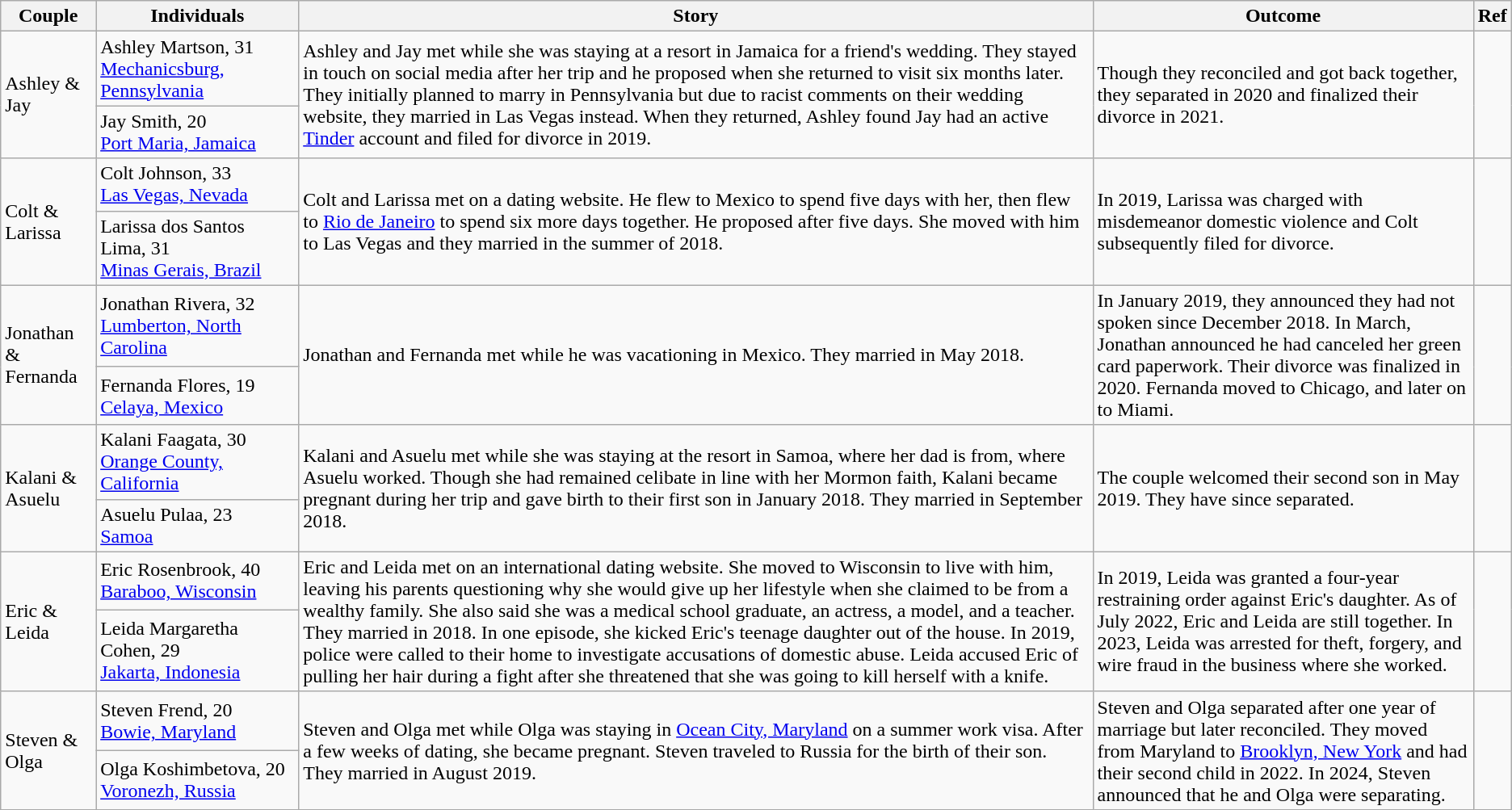<table class="wikitable sortable">
<tr>
<th>Couple</th>
<th style=width:10em>Individuals</th>
<th>Story</th>
<th>Outcome</th>
<th style=width:1em>Ref</th>
</tr>
<tr>
<td rowspan="2">Ashley & Jay</td>
<td>Ashley Martson, 31<br><a href='#'>Mechanicsburg, Pennsylvania</a></td>
<td rowspan="2">Ashley and Jay met while she was staying at a resort in Jamaica for a friend's wedding. They stayed in touch on social media after her trip and he proposed when she returned to visit six months later. They initially planned to marry in Pennsylvania but due to racist comments on their wedding website, they married in Las Vegas instead. When they returned, Ashley found Jay had an active <a href='#'>Tinder</a> account and filed for divorce in 2019.</td>
<td rowspan="2">Though they reconciled and got back together, they separated in 2020 and finalized their divorce in 2021.</td>
<td rowspan="2"></td>
</tr>
<tr>
<td>Jay Smith, 20<br><a href='#'>Port Maria, Jamaica</a></td>
</tr>
<tr>
<td rowspan="2">Colt & Larissa</td>
<td>Colt Johnson, 33<br><a href='#'>Las Vegas, Nevada</a></td>
<td rowspan="2">Colt and Larissa met on a dating website. He flew to Mexico to spend five days with her, then flew to <a href='#'>Rio de Janeiro</a> to spend six more days together. He proposed after five days. She moved with him to Las Vegas and they married in the summer of 2018.</td>
<td rowspan="2">In 2019, Larissa was charged with misdemeanor domestic violence and Colt subsequently filed for divorce.</td>
<td rowspan="2"></td>
</tr>
<tr>
<td>Larissa dos Santos Lima, 31<br><a href='#'>Minas Gerais, Brazil</a></td>
</tr>
<tr>
<td rowspan="2">Jonathan & Fernanda</td>
<td>Jonathan Rivera, 32<br><a href='#'>Lumberton, North Carolina</a></td>
<td rowspan="2">Jonathan and Fernanda met while he was vacationing in Mexico. They married in May 2018.</td>
<td rowspan="2">In January 2019, they announced they had not spoken since December 2018. In March, Jonathan announced he had canceled her green card paperwork. Their divorce was finalized in 2020. Fernanda moved to Chicago, and later on to Miami.</td>
<td rowspan="2"></td>
</tr>
<tr>
<td>Fernanda Flores, 19<br><a href='#'>Celaya, Mexico</a></td>
</tr>
<tr>
<td rowspan="2">Kalani & Asuelu</td>
<td>Kalani Faagata, 30<br><a href='#'>Orange County, California</a></td>
<td rowspan="2">Kalani and Asuelu met while she was staying at the resort in Samoa, where her dad is from, where Asuelu worked. Though she had remained celibate in line with her Mormon faith, Kalani became pregnant during her trip and gave birth to their first son in January 2018. They married in September 2018.</td>
<td rowspan="2">The couple welcomed their second son in May 2019. They have since separated.</td>
<td rowspan="2"></td>
</tr>
<tr>
<td>Asuelu Pulaa, 23<br><a href='#'>Samoa</a></td>
</tr>
<tr>
<td rowspan="2">Eric & Leida</td>
<td>Eric Rosenbrook, 40<br><a href='#'>Baraboo, Wisconsin</a></td>
<td rowspan="2">Eric and Leida met on an international dating website. She moved to Wisconsin to live with him, leaving his parents questioning why she would give up her lifestyle when she claimed to be from a wealthy family. She also said she was a medical school graduate, an actress, a model, and a teacher. They married in 2018. In one episode, she kicked Eric's teenage daughter out of the house. In 2019, police were called to their home to investigate accusations of domestic abuse. Leida accused Eric of pulling her hair during a fight after she threatened that she was going to kill herself with a knife.</td>
<td rowspan="2">In 2019, Leida was granted a four-year restraining order against Eric's daughter. As of July 2022, Eric and Leida are still together. In 2023, Leida was arrested for theft, forgery, and wire fraud in the business where she worked.</td>
<td rowspan="2"></td>
</tr>
<tr>
<td>Leida Margaretha Cohen, 29<br><a href='#'>Jakarta, Indonesia</a></td>
</tr>
<tr>
<td rowspan="2">Steven & Olga</td>
<td>Steven Frend, 20<br><a href='#'>Bowie, Maryland</a></td>
<td rowspan="2">Steven and Olga met while Olga was staying in <a href='#'>Ocean City, Maryland</a> on a summer work visa. After a few weeks of dating, she became pregnant. Steven traveled to Russia for the birth of their son. They married in August 2019.</td>
<td rowspan="2">Steven and Olga separated after one year of marriage but later reconciled. They moved from Maryland to <a href='#'>Brooklyn, New York</a> and had their second child in 2022. In 2024, Steven announced that he and Olga were separating.</td>
<td rowspan="2"></td>
</tr>
<tr>
<td>Olga Koshimbetova, 20<br><a href='#'>Voronezh, Russia</a></td>
</tr>
</table>
